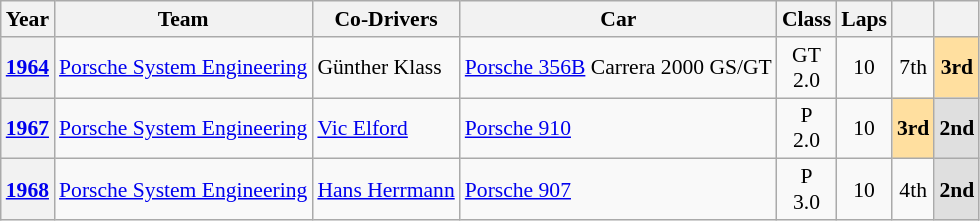<table class="wikitable" style="text-align:center; font-size:90%">
<tr>
<th>Year</th>
<th>Team</th>
<th>Co-Drivers</th>
<th>Car</th>
<th>Class</th>
<th>Laps</th>
<th></th>
<th></th>
</tr>
<tr>
<th><a href='#'>1964</a></th>
<td align=left> <a href='#'>Porsche System Engineering</a></td>
<td align=left> Günther Klass</td>
<td align=left><a href='#'>Porsche 356B</a> Carrera 2000 GS/GT</td>
<td>GT<br>2.0</td>
<td>10</td>
<td>7th</td>
<td style="background:#ffdf9f;"><strong>3rd</strong></td>
</tr>
<tr>
<th><a href='#'>1967</a></th>
<td align=left> <a href='#'>Porsche System Engineering</a></td>
<td align=left> <a href='#'>Vic Elford</a></td>
<td align=left><a href='#'>Porsche 910</a></td>
<td>P<br>2.0</td>
<td>10</td>
<td style="background:#ffdf9f;"><strong>3rd</strong></td>
<td style="background:#dfdfdf;"><strong>2nd</strong></td>
</tr>
<tr>
<th><a href='#'>1968</a></th>
<td align=left> <a href='#'>Porsche System Engineering</a></td>
<td align=left> <a href='#'>Hans Herrmann</a></td>
<td align=left><a href='#'>Porsche 907</a></td>
<td>P<br>3.0</td>
<td>10</td>
<td>4th</td>
<td style="background:#dfdfdf;"><strong>2nd</strong></td>
</tr>
</table>
